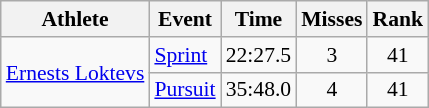<table class="wikitable" style="font-size:90%">
<tr>
<th>Athlete</th>
<th>Event</th>
<th>Time</th>
<th>Misses</th>
<th>Rank</th>
</tr>
<tr align=center>
<td align=left rowspan=2><a href='#'>Ernests Loktevs</a></td>
<td align=left><a href='#'>Sprint</a></td>
<td>22:27.5</td>
<td>3</td>
<td>41</td>
</tr>
<tr align=center>
<td align=left><a href='#'>Pursuit</a></td>
<td>35:48.0</td>
<td>4</td>
<td>41</td>
</tr>
</table>
